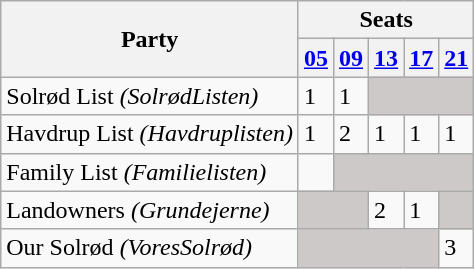<table class="wikitable">
<tr>
<th rowspan=2>Party</th>
<th colspan=11>Seats</th>
</tr>
<tr>
<th><a href='#'>05</a></th>
<th><a href='#'>09</a></th>
<th><a href='#'>13</a></th>
<th><a href='#'>17</a></th>
<th><a href='#'>21</a></th>
</tr>
<tr>
<td>Solrød List <em>(SolrødListen)</em></td>
<td>1</td>
<td>1</td>
<td style="background:#CDC9C9;" colspan=3></td>
</tr>
<tr>
<td>Havdrup List <em>(Havdruplisten)</em></td>
<td>1</td>
<td>2</td>
<td>1</td>
<td>1</td>
<td>1</td>
</tr>
<tr>
<td>Family List <em>(Familielisten)</em></td>
<td></td>
<td style="background:#CDC9C9;" colspan=4></td>
</tr>
<tr>
<td>Landowners <em>(Grundejerne)</em></td>
<td style="background:#CDC9C9;" colspan=2></td>
<td>2</td>
<td>1</td>
<td style="background:#CDC9C9;"></td>
</tr>
<tr>
<td>Our Solrød <em>(VoresSolrød)</em></td>
<td style="background:#CDC9C9;" colspan=4></td>
<td>3</td>
</tr>
</table>
